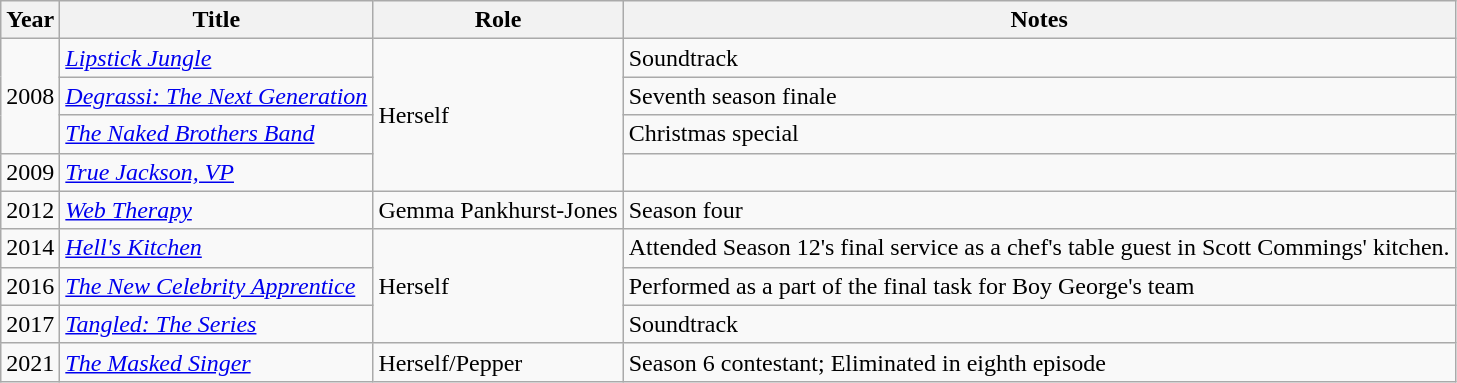<table class="wikitable sortable">
<tr>
<th>Year</th>
<th>Title</th>
<th>Role</th>
<th>Notes</th>
</tr>
<tr>
<td rowspan=3>2008</td>
<td><em><a href='#'>Lipstick Jungle</a></em></td>
<td rowspan=4>Herself</td>
<td>Soundtrack</td>
</tr>
<tr>
<td><em><a href='#'>Degrassi: The Next Generation</a></em></td>
<td>Seventh season finale</td>
</tr>
<tr>
<td><em><a href='#'>The Naked Brothers Band</a></em></td>
<td>Christmas special</td>
</tr>
<tr>
<td>2009</td>
<td><em><a href='#'>True Jackson, VP</a></em></td>
<td></td>
</tr>
<tr>
<td>2012</td>
<td><em><a href='#'>Web Therapy</a></em></td>
<td>Gemma Pankhurst-Jones</td>
<td>Season four</td>
</tr>
<tr>
<td>2014</td>
<td><em><a href='#'>Hell's Kitchen</a></em></td>
<td rowspan=3>Herself</td>
<td>Attended Season 12's final service as a chef's table guest in Scott Commings' kitchen.</td>
</tr>
<tr>
<td>2016</td>
<td><em><a href='#'>The New Celebrity Apprentice</a></em></td>
<td>Performed as a part of the final task for Boy George's team</td>
</tr>
<tr>
<td>2017</td>
<td><em><a href='#'>Tangled: The Series</a></em></td>
<td>Soundtrack</td>
</tr>
<tr>
<td>2021</td>
<td><em><a href='#'>The Masked Singer</a></em></td>
<td>Herself/Pepper</td>
<td>Season 6 contestant; Eliminated in eighth episode</td>
</tr>
</table>
